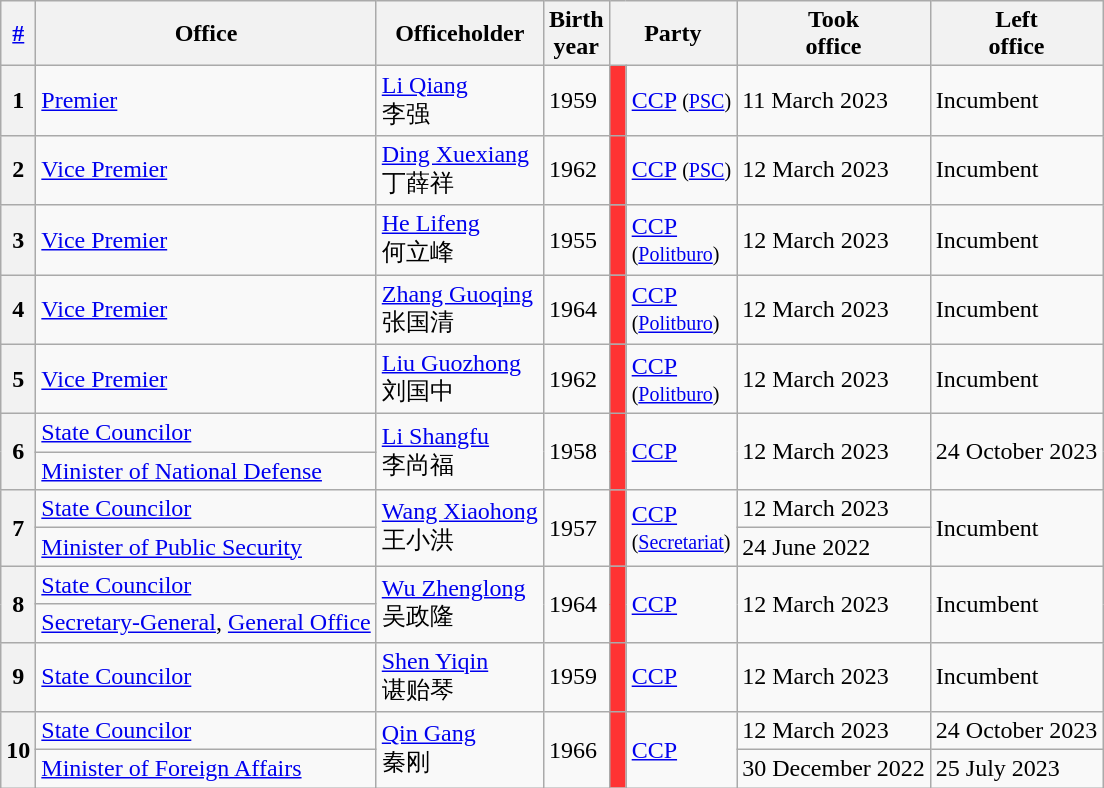<table class="wikitable sortable">
<tr>
<th><a href='#'>#</a></th>
<th>Office</th>
<th>Officeholder</th>
<th>Birth<br>year</th>
<th colspan=2>Party</th>
<th>Took<br>office</th>
<th>Left<br>office</th>
</tr>
<tr>
<th>1</th>
<td><a href='#'>Premier</a></td>
<td><a href='#'>Li Qiang</a><br>李强</td>
<td>1959</td>
<td style="background:#FF3333;"> </td>
<td><a href='#'>CCP</a> <small>(<a href='#'>PSC</a>)</small></td>
<td>11 March 2023</td>
<td>Incumbent</td>
</tr>
<tr>
<th>2</th>
<td><a href='#'>Vice Premier</a></td>
<td><a href='#'>Ding Xuexiang</a><br>丁薛祥</td>
<td>1962</td>
<td style="background:#FF3333;"> </td>
<td><a href='#'>CCP</a> <small>(<a href='#'>PSC</a>)</small></td>
<td>12 March 2023</td>
<td>Incumbent</td>
</tr>
<tr>
<th>3</th>
<td><a href='#'>Vice Premier</a></td>
<td><a href='#'>He Lifeng</a><br>何立峰</td>
<td>1955</td>
<td style="background:#FF3333;"> </td>
<td><a href='#'>CCP</a><br><small>(<a href='#'>Politburo</a>)</small></td>
<td>12 March 2023</td>
<td>Incumbent</td>
</tr>
<tr>
<th>4</th>
<td><a href='#'>Vice Premier</a></td>
<td><a href='#'>Zhang Guoqing</a><br>张国清</td>
<td>1964</td>
<td style="background:#FF3333;"> </td>
<td><a href='#'>CCP</a><br><small>(<a href='#'>Politburo</a>)</small></td>
<td>12 March 2023</td>
<td>Incumbent</td>
</tr>
<tr>
<th>5</th>
<td><a href='#'>Vice Premier</a></td>
<td><a href='#'>Liu Guozhong</a><br>刘国中</td>
<td>1962</td>
<td style="background:#FF3333;"> </td>
<td><a href='#'>CCP</a><br><small>(<a href='#'>Politburo</a>)</small></td>
<td>12 March 2023</td>
<td>Incumbent</td>
</tr>
<tr>
<th rowspan="2">6</th>
<td><a href='#'>State Councilor</a></td>
<td rowspan="2"><a href='#'>Li Shangfu</a><br>李尚福</td>
<td rowspan="2">1958</td>
<td rowspan="2" style="background:#FF3333;"> </td>
<td rowspan="2"><a href='#'>CCP</a></td>
<td rowspan="2">12 March 2023</td>
<td rowspan="2">24 October 2023</td>
</tr>
<tr>
<td><a href='#'>Minister of National Defense</a></td>
</tr>
<tr>
<th rowspan="2">7</th>
<td><a href='#'>State Councilor</a></td>
<td rowspan="2"><a href='#'>Wang Xiaohong</a><br>王小洪</td>
<td rowspan="2">1957</td>
<td rowspan="2" style="background:#FF3333;"> </td>
<td rowspan="2"><a href='#'>CCP</a><br><small>(<a href='#'>Secretariat</a>)</small></td>
<td>12 March 2023</td>
<td rowspan="2">Incumbent</td>
</tr>
<tr>
<td><a href='#'>Minister of Public Security</a></td>
<td>24 June 2022</td>
</tr>
<tr>
<th rowspan="2">8</th>
<td><a href='#'>State Councilor</a></td>
<td rowspan="2"><a href='#'>Wu Zhenglong</a><br>吴政隆</td>
<td rowspan="2">1964</td>
<td rowspan="2" style="background:#FF3333;"> </td>
<td rowspan="2"><a href='#'>CCP</a></td>
<td rowspan="2">12 March 2023</td>
<td rowspan="2">Incumbent</td>
</tr>
<tr>
<td><a href='#'>Secretary-General</a>, <a href='#'>General Office</a></td>
</tr>
<tr>
<th>9</th>
<td><a href='#'>State Councilor</a></td>
<td><a href='#'>Shen Yiqin</a><br>谌贻琴</td>
<td>1959</td>
<td style="background:#FF3333;"> </td>
<td><a href='#'>CCP</a></td>
<td>12 March 2023</td>
<td>Incumbent</td>
</tr>
<tr>
<th rowspan="2">10</th>
<td><a href='#'>State Councilor</a></td>
<td rowspan="2"><a href='#'>Qin Gang</a><br>秦刚</td>
<td rowspan="2">1966</td>
<td rowspan="2" style="background:#FF3333;"> </td>
<td rowspan="2"><a href='#'>CCP</a></td>
<td>12 March 2023</td>
<td>24 October 2023</td>
</tr>
<tr>
<td><a href='#'>Minister of Foreign Affairs</a></td>
<td>30 December 2022</td>
<td>25 July 2023</td>
</tr>
</table>
